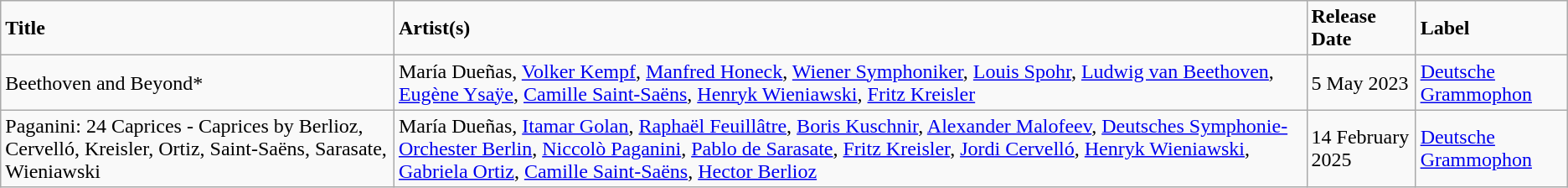<table class="wikitable">
<tr>
<td><strong>Title</strong></td>
<td><strong>Artist(s)</strong></td>
<td><strong>Release Date</strong></td>
<td><strong>Label</strong></td>
</tr>
<tr>
<td>Beethoven and Beyond*</td>
<td>María Dueñas, <a href='#'>Volker Kempf</a>, <a href='#'>Manfred Honeck</a>, <a href='#'>Wiener Symphoniker</a>, <a href='#'>Louis Spohr</a>, <a href='#'>Ludwig van Beethoven</a>, <a href='#'>Eugène Ysaÿe</a>, <a href='#'>Camille Saint-Saëns</a>, <a href='#'>Henryk Wieniawski</a>, <a href='#'>Fritz Kreisler</a></td>
<td>5 May 2023</td>
<td><a href='#'>Deutsche Grammophon</a></td>
</tr>
<tr>
<td>Paganini: 24 Caprices - Caprices by Berlioz, Cervelló, Kreisler, Ortiz, Saint-Saëns, Sarasate, Wieniawski</td>
<td>María Dueñas, <a href='#'>Itamar Golan</a>, <a href='#'>Raphaël Feuillâtre</a>, <a href='#'>Boris Kuschnir</a>, <a href='#'>Alexander Malofeev</a>, <a href='#'>Deutsches Symphonie-Orchester Berlin</a>, <a href='#'>Niccolò Paganini</a>, <a href='#'>Pablo de Sarasate</a>, <a href='#'>Fritz Kreisler</a>, <a href='#'>Jordi Cervelló</a>, <a href='#'>Henryk Wieniawski</a>, <a href='#'>Gabriela Ortiz</a>, <a href='#'>Camille Saint-Saëns</a>, <a href='#'>Hector Berlioz</a></td>
<td>14 February 2025</td>
<td><a href='#'>Deutsche Grammophon</a></td>
</tr>
</table>
